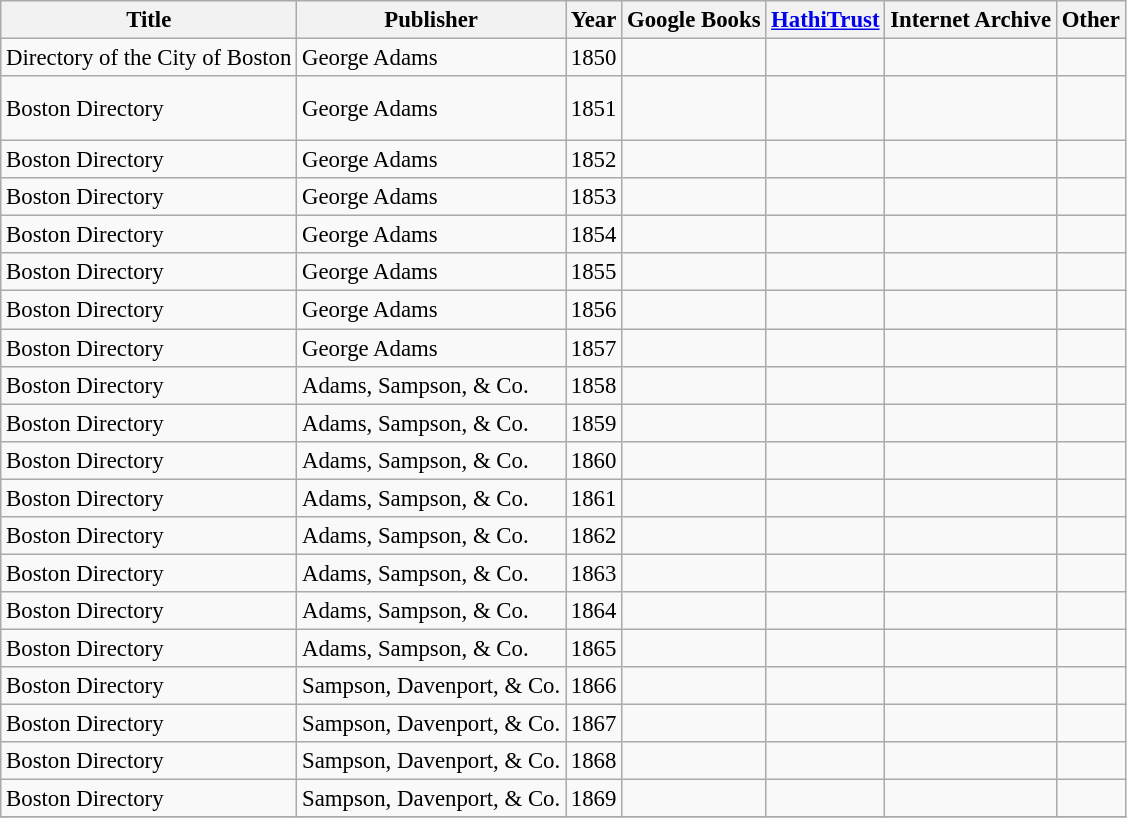<table class="wikitable" style="font-size: 95%;">
<tr>
<th>Title</th>
<th>Publisher</th>
<th>Year</th>
<th>Google Books</th>
<th><a href='#'>HathiTrust</a></th>
<th>Internet Archive</th>
<th>Other</th>
</tr>
<tr>
<td>Directory of the City of Boston</td>
<td>George Adams</td>
<td>1850</td>
<td></td>
<td></td>
<td></td>
<td></td>
</tr>
<tr>
<td>Boston Directory</td>
<td>George Adams</td>
<td>1851</td>
<td><br><br></td>
<td></td>
<td></td>
<td></td>
</tr>
<tr>
<td>Boston Directory</td>
<td>George Adams</td>
<td>1852</td>
<td></td>
<td></td>
<td></td>
<td></td>
</tr>
<tr>
<td>Boston Directory</td>
<td>George Adams</td>
<td>1853</td>
<td></td>
<td></td>
<td></td>
<td></td>
</tr>
<tr>
<td>Boston Directory</td>
<td>George Adams</td>
<td>1854</td>
<td></td>
<td></td>
<td></td>
<td></td>
</tr>
<tr>
<td>Boston Directory</td>
<td>George Adams</td>
<td>1855</td>
<td></td>
<td></td>
<td></td>
<td><br></td>
</tr>
<tr>
<td>Boston Directory</td>
<td>George Adams</td>
<td>1856</td>
<td></td>
<td></td>
<td></td>
<td></td>
</tr>
<tr>
<td>Boston Directory</td>
<td>George Adams</td>
<td>1857</td>
<td></td>
<td></td>
<td></td>
<td></td>
</tr>
<tr>
<td>Boston Directory</td>
<td>Adams, Sampson, & Co.</td>
<td>1858</td>
<td></td>
<td></td>
<td></td>
<td></td>
</tr>
<tr>
<td>Boston Directory</td>
<td>Adams, Sampson, & Co.</td>
<td>1859</td>
<td></td>
<td></td>
<td></td>
<td></td>
</tr>
<tr>
<td>Boston Directory</td>
<td>Adams, Sampson, & Co.</td>
<td>1860</td>
<td></td>
<td></td>
<td></td>
<td></td>
</tr>
<tr>
<td>Boston Directory</td>
<td>Adams, Sampson, & Co.</td>
<td>1861</td>
<td></td>
<td></td>
<td></td>
<td></td>
</tr>
<tr>
<td>Boston Directory</td>
<td>Adams, Sampson, & Co.</td>
<td>1862</td>
<td></td>
<td></td>
<td></td>
<td></td>
</tr>
<tr>
<td>Boston Directory</td>
<td>Adams, Sampson, & Co.</td>
<td>1863</td>
<td></td>
<td></td>
<td></td>
<td></td>
</tr>
<tr>
<td>Boston Directory</td>
<td>Adams, Sampson, & Co.</td>
<td>1864</td>
<td></td>
<td></td>
<td></td>
<td></td>
</tr>
<tr>
<td>Boston Directory</td>
<td>Adams, Sampson, & Co.</td>
<td>1865</td>
<td></td>
<td></td>
<td></td>
<td><br></td>
</tr>
<tr>
<td>Boston Directory</td>
<td>Sampson, Davenport, & Co.</td>
<td>1866</td>
<td></td>
<td></td>
<td></td>
<td></td>
</tr>
<tr>
<td>Boston Directory</td>
<td>Sampson, Davenport, & Co.</td>
<td>1867</td>
<td></td>
<td></td>
<td></td>
<td></td>
</tr>
<tr>
<td>Boston Directory</td>
<td>Sampson, Davenport, & Co.</td>
<td>1868</td>
<td></td>
<td></td>
<td></td>
<td></td>
</tr>
<tr>
<td>Boston Directory</td>
<td>Sampson, Davenport, & Co.</td>
<td>1869</td>
<td></td>
<td></td>
<td></td>
<td></td>
</tr>
<tr>
</tr>
</table>
